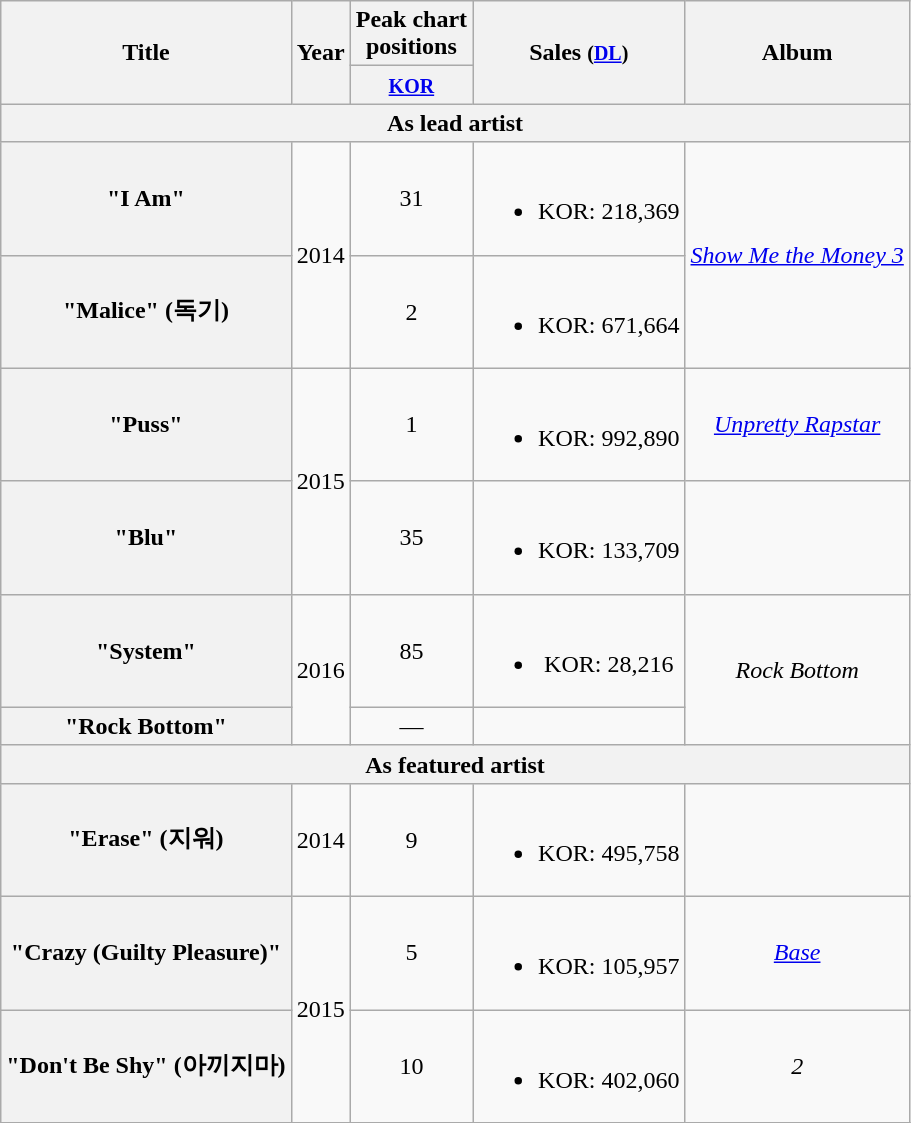<table class="wikitable plainrowheaders" style="text-align:center;">
<tr>
<th rowspan="2" scope="col">Title</th>
<th rowspan="2" scope="col">Year</th>
<th colspan="1" scope="col">Peak chart <br> positions</th>
<th rowspan="2" scope="col">Sales <small>(<a href='#'>DL</a>)</small></th>
<th rowspan="2" scope="col">Album</th>
</tr>
<tr>
<th><small><a href='#'>KOR</a></small><br></th>
</tr>
<tr>
<th colspan="5">As lead artist</th>
</tr>
<tr>
<th scope="row">"I Am"</th>
<td rowspan="2">2014</td>
<td>31</td>
<td><br><ul><li>KOR: 218,369</li></ul></td>
<td rowspan="2"><em><a href='#'>Show Me the Money 3</a></em></td>
</tr>
<tr>
<th scope="row">"Malice" (독기)</th>
<td>2</td>
<td><br><ul><li>KOR: 671,664</li></ul></td>
</tr>
<tr>
<th scope="row">"Puss"<br></th>
<td rowspan="2">2015</td>
<td>1</td>
<td><br><ul><li>KOR: 992,890</li></ul></td>
<td><em><a href='#'>Unpretty Rapstar</a></em></td>
</tr>
<tr>
<th scope="row">"Blu"<br></th>
<td>35</td>
<td><br><ul><li>KOR: 133,709</li></ul></td>
<td></td>
</tr>
<tr>
<th scope="row">"System"</th>
<td rowspan="2">2016</td>
<td>85</td>
<td><br><ul><li>KOR: 28,216</li></ul></td>
<td rowspan="2"><em>Rock Bottom</em></td>
</tr>
<tr>
<th scope="row">"Rock Bottom"</th>
<td>—</td>
<td></td>
</tr>
<tr>
<th colspan="5">As featured artist</th>
</tr>
<tr>
<th scope="row">"Erase" (지워)<br></th>
<td>2014</td>
<td>9</td>
<td><br><ul><li>KOR: 495,758</li></ul></td>
<td></td>
</tr>
<tr>
<th scope="row">"Crazy (Guilty Pleasure)"<br></th>
<td rowspan="2">2015</td>
<td>5</td>
<td><br><ul><li>KOR: 105,957</li></ul></td>
<td><em><a href='#'>Base</a></em></td>
</tr>
<tr>
<th scope="row">"Don't Be Shy" (아끼지마)<br></th>
<td>10</td>
<td><br><ul><li>KOR: 402,060</li></ul></td>
<td><em>2</em></td>
</tr>
<tr>
</tr>
</table>
